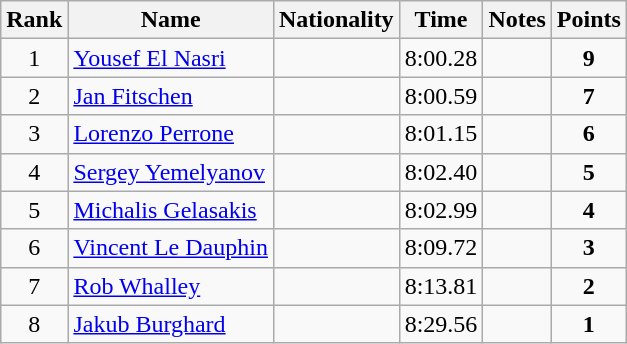<table class="wikitable sortable" style="text-align:center">
<tr>
<th>Rank</th>
<th>Name</th>
<th>Nationality</th>
<th>Time</th>
<th>Notes</th>
<th>Points</th>
</tr>
<tr>
<td>1</td>
<td align=left><a href='#'>Yousef El Nasri</a></td>
<td align=left></td>
<td>8:00.28</td>
<td></td>
<td><strong>9</strong></td>
</tr>
<tr>
<td>2</td>
<td align=left><a href='#'>Jan Fitschen</a></td>
<td align=left></td>
<td>8:00.59</td>
<td></td>
<td><strong>7</strong></td>
</tr>
<tr>
<td>3</td>
<td align=left><a href='#'>Lorenzo Perrone</a></td>
<td align=left></td>
<td>8:01.15</td>
<td></td>
<td><strong>6</strong></td>
</tr>
<tr>
<td>4</td>
<td align=left><a href='#'>Sergey Yemelyanov</a></td>
<td align=left></td>
<td>8:02.40</td>
<td></td>
<td><strong>5</strong></td>
</tr>
<tr>
<td>5</td>
<td align=left><a href='#'>Michalis Gelasakis</a></td>
<td align=left></td>
<td>8:02.99</td>
<td></td>
<td><strong>4</strong></td>
</tr>
<tr>
<td>6</td>
<td align=left><a href='#'>Vincent Le Dauphin</a></td>
<td align=left></td>
<td>8:09.72</td>
<td></td>
<td><strong>3</strong></td>
</tr>
<tr>
<td>7</td>
<td align=left><a href='#'>Rob Whalley</a></td>
<td align=left></td>
<td>8:13.81</td>
<td></td>
<td><strong>2</strong></td>
</tr>
<tr>
<td>8</td>
<td align=left><a href='#'>Jakub Burghard</a></td>
<td align=left></td>
<td>8:29.56</td>
<td></td>
<td><strong>1</strong></td>
</tr>
</table>
